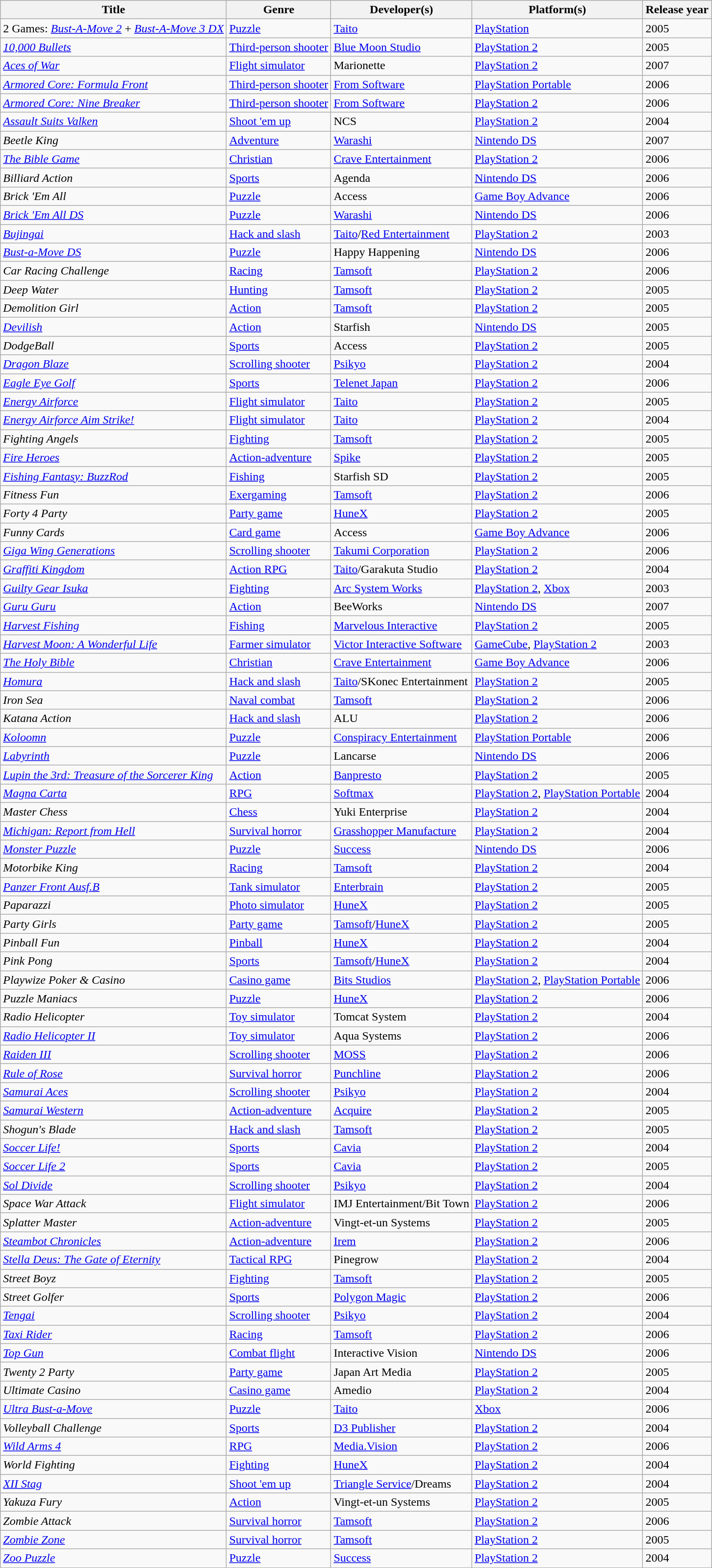<table class="wikitable sortable" border="1">
<tr>
<th scope="col">Title</th>
<th scope="col">Genre</th>
<th scope="col">Developer(s)</th>
<th scope="col">Platform(s)</th>
<th scope="col">Release year</th>
</tr>
<tr>
<td>2 Games: <em><a href='#'>Bust-A-Move 2</a></em> + <em><a href='#'>Bust-A-Move 3 DX</a></em></td>
<td><a href='#'>Puzzle</a></td>
<td><a href='#'>Taito</a></td>
<td><a href='#'>PlayStation</a></td>
<td>2005</td>
</tr>
<tr>
<td><em><a href='#'>10,000 Bullets</a></em></td>
<td><a href='#'>Third-person shooter</a></td>
<td><a href='#'>Blue Moon Studio</a></td>
<td><a href='#'>PlayStation 2</a></td>
<td>2005</td>
</tr>
<tr>
<td><em><a href='#'>Aces of War</a></em></td>
<td><a href='#'>Flight simulator</a></td>
<td>Marionette</td>
<td><a href='#'>PlayStation 2</a></td>
<td>2007</td>
</tr>
<tr>
<td><em><a href='#'>Armored Core: Formula Front</a></em></td>
<td><a href='#'>Third-person shooter</a></td>
<td><a href='#'>From Software</a></td>
<td><a href='#'>PlayStation Portable</a></td>
<td>2006</td>
</tr>
<tr>
<td><em><a href='#'>Armored Core: Nine Breaker</a></em></td>
<td><a href='#'>Third-person shooter</a></td>
<td><a href='#'>From Software</a></td>
<td><a href='#'>PlayStation 2</a></td>
<td>2006</td>
</tr>
<tr>
<td><em><a href='#'>Assault Suits Valken</a></em></td>
<td><a href='#'>Shoot 'em up</a></td>
<td>NCS</td>
<td><a href='#'>PlayStation 2</a></td>
<td>2004</td>
</tr>
<tr>
<td><em>Beetle King</em></td>
<td><a href='#'>Adventure</a></td>
<td><a href='#'>Warashi</a></td>
<td><a href='#'>Nintendo DS</a></td>
<td>2007</td>
</tr>
<tr>
<td><em><a href='#'>The Bible Game</a></em></td>
<td><a href='#'>Christian</a></td>
<td><a href='#'>Crave Entertainment</a></td>
<td><a href='#'>PlayStation 2</a></td>
<td>2006</td>
</tr>
<tr>
<td><em>Billiard Action</em></td>
<td><a href='#'>Sports</a></td>
<td>Agenda</td>
<td><a href='#'>Nintendo DS</a></td>
<td>2006</td>
</tr>
<tr>
<td><em>Brick 'Em All</em></td>
<td><a href='#'>Puzzle</a></td>
<td>Access</td>
<td><a href='#'>Game Boy Advance</a></td>
<td>2006</td>
</tr>
<tr>
<td><em><a href='#'>Brick 'Em All DS</a></em></td>
<td><a href='#'>Puzzle</a></td>
<td><a href='#'>Warashi</a></td>
<td><a href='#'>Nintendo DS</a></td>
<td>2006</td>
</tr>
<tr>
<td><em><a href='#'>Bujingai</a></em></td>
<td><a href='#'>Hack and slash</a></td>
<td><a href='#'>Taito</a>/<a href='#'>Red Entertainment</a></td>
<td><a href='#'>PlayStation 2</a></td>
<td>2003</td>
</tr>
<tr>
<td><em><a href='#'>Bust-a-Move DS</a></em></td>
<td><a href='#'>Puzzle</a></td>
<td>Happy Happening</td>
<td><a href='#'>Nintendo DS</a></td>
<td>2006</td>
</tr>
<tr>
<td><em>Car Racing Challenge</em></td>
<td><a href='#'>Racing</a></td>
<td><a href='#'>Tamsoft</a></td>
<td><a href='#'>PlayStation 2</a></td>
<td>2006</td>
</tr>
<tr>
<td><em>Deep Water</em></td>
<td><a href='#'>Hunting</a></td>
<td><a href='#'>Tamsoft</a></td>
<td><a href='#'>PlayStation 2</a></td>
<td>2005</td>
</tr>
<tr>
<td><em>Demolition Girl</em></td>
<td><a href='#'>Action</a></td>
<td><a href='#'>Tamsoft</a></td>
<td><a href='#'>PlayStation 2</a></td>
<td>2005</td>
</tr>
<tr>
<td><em><a href='#'>Devilish</a></em></td>
<td><a href='#'>Action</a></td>
<td>Starfish</td>
<td><a href='#'>Nintendo DS</a></td>
<td>2005</td>
</tr>
<tr>
<td><em>DodgeBall</em></td>
<td><a href='#'>Sports</a></td>
<td>Access</td>
<td><a href='#'>PlayStation 2</a></td>
<td>2005</td>
</tr>
<tr>
<td><em><a href='#'>Dragon Blaze</a></em></td>
<td><a href='#'>Scrolling shooter</a></td>
<td><a href='#'>Psikyo</a></td>
<td><a href='#'>PlayStation 2</a></td>
<td>2004</td>
</tr>
<tr>
<td><em><a href='#'>Eagle Eye Golf</a></em></td>
<td><a href='#'>Sports</a></td>
<td><a href='#'>Telenet Japan</a></td>
<td><a href='#'>PlayStation 2</a></td>
<td>2006</td>
</tr>
<tr>
<td><em><a href='#'>Energy Airforce</a></em></td>
<td><a href='#'>Flight simulator</a></td>
<td><a href='#'>Taito</a></td>
<td><a href='#'>PlayStation 2</a></td>
<td>2005</td>
</tr>
<tr>
<td><em><a href='#'>Energy Airforce Aim Strike!</a></em></td>
<td><a href='#'>Flight simulator</a></td>
<td><a href='#'>Taito</a></td>
<td><a href='#'>PlayStation 2</a></td>
<td>2004</td>
</tr>
<tr>
<td><em>Fighting Angels</em></td>
<td><a href='#'>Fighting</a></td>
<td><a href='#'>Tamsoft</a></td>
<td><a href='#'>PlayStation 2</a></td>
<td>2005</td>
</tr>
<tr>
<td><em><a href='#'>Fire Heroes</a></em></td>
<td><a href='#'>Action-adventure</a></td>
<td><a href='#'>Spike</a></td>
<td><a href='#'>PlayStation 2</a></td>
<td>2005</td>
</tr>
<tr>
<td><em><a href='#'>Fishing Fantasy: BuzzRod</a></em></td>
<td><a href='#'>Fishing</a></td>
<td>Starfish SD</td>
<td><a href='#'>PlayStation 2</a></td>
<td>2005</td>
</tr>
<tr>
<td><em>Fitness Fun</em></td>
<td><a href='#'>Exergaming</a></td>
<td><a href='#'>Tamsoft</a></td>
<td><a href='#'>PlayStation 2</a></td>
<td>2006</td>
</tr>
<tr>
<td><em>Forty 4 Party</em></td>
<td><a href='#'>Party game</a></td>
<td><a href='#'>HuneX</a></td>
<td><a href='#'>PlayStation 2</a></td>
<td>2005</td>
</tr>
<tr>
<td><em>Funny Cards</em></td>
<td><a href='#'>Card game</a></td>
<td>Access</td>
<td><a href='#'>Game Boy Advance</a></td>
<td>2006</td>
</tr>
<tr>
<td><em><a href='#'>Giga Wing Generations</a></em></td>
<td><a href='#'>Scrolling shooter</a></td>
<td><a href='#'>Takumi Corporation</a></td>
<td><a href='#'>PlayStation 2</a></td>
<td>2006</td>
</tr>
<tr>
<td><em><a href='#'>Graffiti Kingdom</a></em></td>
<td><a href='#'>Action RPG</a></td>
<td><a href='#'>Taito</a>/Garakuta Studio</td>
<td><a href='#'>PlayStation 2</a></td>
<td>2004</td>
</tr>
<tr>
<td><em><a href='#'>Guilty Gear Isuka</a></em></td>
<td><a href='#'>Fighting</a></td>
<td><a href='#'>Arc System Works</a></td>
<td><a href='#'>PlayStation 2</a>, <a href='#'>Xbox</a></td>
<td>2003</td>
</tr>
<tr>
<td><em><a href='#'>Guru Guru</a></em></td>
<td><a href='#'>Action</a></td>
<td>BeeWorks</td>
<td><a href='#'>Nintendo DS</a></td>
<td>2007</td>
</tr>
<tr>
<td><em><a href='#'>Harvest Fishing</a></em></td>
<td><a href='#'>Fishing</a></td>
<td><a href='#'>Marvelous Interactive</a></td>
<td><a href='#'>PlayStation 2</a></td>
<td>2005</td>
</tr>
<tr>
<td><em><a href='#'>Harvest Moon: A Wonderful Life</a></em></td>
<td><a href='#'>Farmer simulator</a></td>
<td><a href='#'>Victor Interactive Software</a></td>
<td><a href='#'>GameCube</a>, <a href='#'>PlayStation 2</a></td>
<td>2003</td>
</tr>
<tr>
<td><em><a href='#'>The Holy Bible</a></em></td>
<td><a href='#'>Christian</a></td>
<td><a href='#'>Crave Entertainment</a></td>
<td><a href='#'>Game Boy Advance</a></td>
<td>2006</td>
</tr>
<tr>
<td><em><a href='#'>Homura</a></em></td>
<td><a href='#'>Hack and slash</a></td>
<td><a href='#'>Taito</a>/SKonec Entertainment</td>
<td><a href='#'>PlayStation 2</a></td>
<td>2005</td>
</tr>
<tr>
<td><em>Iron Sea</em></td>
<td><a href='#'>Naval combat</a></td>
<td><a href='#'>Tamsoft</a></td>
<td><a href='#'>PlayStation 2</a></td>
<td>2006</td>
</tr>
<tr>
<td><em>Katana Action</em></td>
<td><a href='#'>Hack and slash</a></td>
<td>ALU</td>
<td><a href='#'>PlayStation 2</a></td>
<td>2006</td>
</tr>
<tr>
<td><em><a href='#'>Koloomn</a></em></td>
<td><a href='#'>Puzzle</a></td>
<td><a href='#'>Conspiracy Entertainment</a></td>
<td><a href='#'>PlayStation Portable</a></td>
<td>2006</td>
</tr>
<tr>
<td><em><a href='#'>Labyrinth</a></em></td>
<td><a href='#'>Puzzle</a></td>
<td>Lancarse</td>
<td><a href='#'>Nintendo DS</a></td>
<td>2006</td>
</tr>
<tr>
<td><em><a href='#'>Lupin the 3rd: Treasure of the Sorcerer King</a></em></td>
<td><a href='#'>Action</a></td>
<td><a href='#'>Banpresto</a></td>
<td><a href='#'>PlayStation 2</a></td>
<td>2005</td>
</tr>
<tr>
<td><em><a href='#'>Magna Carta</a></em></td>
<td><a href='#'>RPG</a></td>
<td><a href='#'>Softmax</a></td>
<td><a href='#'>PlayStation 2</a>, <a href='#'>PlayStation Portable</a></td>
<td>2004</td>
</tr>
<tr>
<td><em>Master Chess</em></td>
<td><a href='#'>Chess</a></td>
<td>Yuki Enterprise</td>
<td><a href='#'>PlayStation 2</a></td>
<td>2004</td>
</tr>
<tr>
<td><em><a href='#'>Michigan: Report from Hell</a></em></td>
<td><a href='#'>Survival horror</a></td>
<td><a href='#'>Grasshopper Manufacture</a></td>
<td><a href='#'>PlayStation 2</a></td>
<td>2004</td>
</tr>
<tr>
<td><em><a href='#'>Monster Puzzle</a></em></td>
<td><a href='#'>Puzzle</a></td>
<td><a href='#'>Success</a></td>
<td><a href='#'>Nintendo DS</a></td>
<td>2006</td>
</tr>
<tr>
<td><em>Motorbike King</em></td>
<td><a href='#'>Racing</a></td>
<td><a href='#'>Tamsoft</a></td>
<td><a href='#'>PlayStation 2</a></td>
<td>2004</td>
</tr>
<tr>
<td><em><a href='#'>Panzer Front Ausf.B</a></em></td>
<td><a href='#'>Tank simulator</a></td>
<td><a href='#'>Enterbrain</a></td>
<td><a href='#'>PlayStation 2</a></td>
<td>2005</td>
</tr>
<tr>
<td><em>Paparazzi</em></td>
<td><a href='#'>Photo simulator</a></td>
<td><a href='#'>HuneX</a></td>
<td><a href='#'>PlayStation 2</a></td>
<td>2005</td>
</tr>
<tr>
<td><em>Party Girls</em></td>
<td><a href='#'>Party game</a></td>
<td><a href='#'>Tamsoft</a>/<a href='#'>HuneX</a></td>
<td><a href='#'>PlayStation 2</a></td>
<td>2005</td>
</tr>
<tr>
<td><em>Pinball Fun</em></td>
<td><a href='#'>Pinball</a></td>
<td><a href='#'>HuneX</a></td>
<td><a href='#'>PlayStation 2</a></td>
<td>2004</td>
</tr>
<tr>
<td><em>Pink Pong</em></td>
<td><a href='#'>Sports</a></td>
<td><a href='#'>Tamsoft</a>/<a href='#'>HuneX</a></td>
<td><a href='#'>PlayStation 2</a></td>
<td>2004</td>
</tr>
<tr>
<td><em>Playwize Poker & Casino</em></td>
<td><a href='#'>Casino game</a></td>
<td><a href='#'>Bits Studios</a></td>
<td><a href='#'>PlayStation 2</a>, <a href='#'>PlayStation Portable</a></td>
<td>2006</td>
</tr>
<tr>
<td><em>Puzzle Maniacs</em></td>
<td><a href='#'>Puzzle</a></td>
<td><a href='#'>HuneX</a></td>
<td><a href='#'>PlayStation 2</a></td>
<td>2006</td>
</tr>
<tr>
<td><em>Radio Helicopter</em></td>
<td><a href='#'>Toy simulator</a></td>
<td>Tomcat System</td>
<td><a href='#'>PlayStation 2</a></td>
<td>2004</td>
</tr>
<tr>
<td><em><a href='#'>Radio Helicopter II</a></em></td>
<td><a href='#'>Toy simulator</a></td>
<td>Aqua Systems</td>
<td><a href='#'>PlayStation 2</a></td>
<td>2006</td>
</tr>
<tr>
<td><em><a href='#'>Raiden III</a></em></td>
<td><a href='#'>Scrolling shooter</a></td>
<td><a href='#'>MOSS</a></td>
<td><a href='#'>PlayStation 2</a></td>
<td>2006</td>
</tr>
<tr>
<td><em><a href='#'>Rule of Rose</a></em></td>
<td><a href='#'>Survival horror</a></td>
<td><a href='#'>Punchline</a></td>
<td><a href='#'>PlayStation 2</a></td>
<td>2006</td>
</tr>
<tr>
<td><em><a href='#'>Samurai Aces</a></em></td>
<td><a href='#'>Scrolling shooter</a></td>
<td><a href='#'>Psikyo</a></td>
<td><a href='#'>PlayStation 2</a></td>
<td>2004</td>
</tr>
<tr>
<td><em><a href='#'>Samurai Western</a></em></td>
<td><a href='#'>Action-adventure</a></td>
<td><a href='#'>Acquire</a></td>
<td><a href='#'>PlayStation 2</a></td>
<td>2005</td>
</tr>
<tr>
<td><em>Shogun's Blade</em></td>
<td><a href='#'>Hack and slash</a></td>
<td><a href='#'>Tamsoft</a></td>
<td><a href='#'>PlayStation 2</a></td>
<td>2005</td>
</tr>
<tr>
<td><em><a href='#'>Soccer Life!</a></em></td>
<td><a href='#'>Sports</a></td>
<td><a href='#'>Cavia</a></td>
<td><a href='#'>PlayStation 2</a></td>
<td>2004</td>
</tr>
<tr>
<td><em><a href='#'>Soccer Life 2</a></em></td>
<td><a href='#'>Sports</a></td>
<td><a href='#'>Cavia</a></td>
<td><a href='#'>PlayStation 2</a></td>
<td>2005</td>
</tr>
<tr>
<td><em><a href='#'>Sol Divide</a></em></td>
<td><a href='#'>Scrolling shooter</a></td>
<td><a href='#'>Psikyo</a></td>
<td><a href='#'>PlayStation 2</a></td>
<td>2004</td>
</tr>
<tr>
<td><em>Space War Attack</em></td>
<td><a href='#'>Flight simulator</a></td>
<td>IMJ Entertainment/Bit Town</td>
<td><a href='#'>PlayStation 2</a></td>
<td>2006</td>
</tr>
<tr>
<td><em>Splatter Master</em></td>
<td><a href='#'>Action-adventure</a></td>
<td>Vingt-et-un Systems</td>
<td><a href='#'>PlayStation 2</a></td>
<td>2005</td>
</tr>
<tr>
<td><em><a href='#'>Steambot Chronicles</a></em></td>
<td><a href='#'>Action-adventure</a></td>
<td><a href='#'>Irem</a></td>
<td><a href='#'>PlayStation 2</a></td>
<td>2006</td>
</tr>
<tr>
<td><em><a href='#'>Stella Deus: The Gate of Eternity</a></em></td>
<td><a href='#'>Tactical RPG</a></td>
<td>Pinegrow</td>
<td><a href='#'>PlayStation 2</a></td>
<td>2004</td>
</tr>
<tr>
<td><em>Street Boyz</em></td>
<td><a href='#'>Fighting</a></td>
<td><a href='#'>Tamsoft</a></td>
<td><a href='#'>PlayStation 2</a></td>
<td>2005</td>
</tr>
<tr>
<td><em>Street Golfer</em></td>
<td><a href='#'>Sports</a></td>
<td><a href='#'>Polygon Magic</a></td>
<td><a href='#'>PlayStation 2</a></td>
<td>2006</td>
</tr>
<tr>
<td><em><a href='#'>Tengai</a></em></td>
<td><a href='#'>Scrolling shooter</a></td>
<td><a href='#'>Psikyo</a></td>
<td><a href='#'>PlayStation 2</a></td>
<td>2004</td>
</tr>
<tr>
<td><em><a href='#'>Taxi Rider</a></em></td>
<td><a href='#'>Racing</a></td>
<td><a href='#'>Tamsoft</a></td>
<td><a href='#'>PlayStation 2</a></td>
<td>2006</td>
</tr>
<tr>
<td><em><a href='#'>Top Gun</a></em></td>
<td><a href='#'>Combat flight</a></td>
<td>Interactive Vision</td>
<td><a href='#'>Nintendo DS</a></td>
<td>2006</td>
</tr>
<tr>
<td><em>Twenty 2 Party</em></td>
<td><a href='#'>Party game</a></td>
<td>Japan Art Media</td>
<td><a href='#'>PlayStation 2</a></td>
<td>2005</td>
</tr>
<tr>
<td><em>Ultimate Casino</em></td>
<td><a href='#'>Casino game</a></td>
<td>Amedio</td>
<td><a href='#'>PlayStation 2</a></td>
<td>2004</td>
</tr>
<tr>
<td><em><a href='#'>Ultra Bust-a-Move</a></em></td>
<td><a href='#'>Puzzle</a></td>
<td><a href='#'>Taito</a></td>
<td><a href='#'>Xbox</a></td>
<td>2006</td>
</tr>
<tr>
<td><em>Volleyball Challenge</em></td>
<td><a href='#'>Sports</a></td>
<td><a href='#'>D3 Publisher</a></td>
<td><a href='#'>PlayStation 2</a></td>
<td>2004</td>
</tr>
<tr>
<td><em><a href='#'>Wild Arms 4</a></em></td>
<td><a href='#'>RPG</a></td>
<td><a href='#'>Media.Vision</a></td>
<td><a href='#'>PlayStation 2</a></td>
<td>2006</td>
</tr>
<tr>
<td><em>World Fighting</em></td>
<td><a href='#'>Fighting</a></td>
<td><a href='#'>HuneX</a></td>
<td><a href='#'>PlayStation 2</a></td>
<td>2004</td>
</tr>
<tr>
<td><em><a href='#'>XII Stag</a></em></td>
<td><a href='#'>Shoot 'em up</a></td>
<td><a href='#'>Triangle Service</a>/Dreams</td>
<td><a href='#'>PlayStation 2</a></td>
<td>2004</td>
</tr>
<tr>
<td><em>Yakuza Fury</em></td>
<td><a href='#'>Action</a></td>
<td>Vingt-et-un Systems</td>
<td><a href='#'>PlayStation 2</a></td>
<td>2005</td>
</tr>
<tr>
<td><em>Zombie Attack</em></td>
<td><a href='#'>Survival horror</a></td>
<td><a href='#'>Tamsoft</a></td>
<td><a href='#'>PlayStation 2</a></td>
<td>2006</td>
</tr>
<tr>
<td><em><a href='#'>Zombie Zone</a></em></td>
<td><a href='#'>Survival horror</a></td>
<td><a href='#'>Tamsoft</a></td>
<td><a href='#'>PlayStation 2</a></td>
<td>2005</td>
</tr>
<tr>
<td><em><a href='#'>Zoo Puzzle</a></em></td>
<td><a href='#'>Puzzle</a></td>
<td><a href='#'>Success</a></td>
<td><a href='#'>PlayStation 2</a></td>
<td>2004</td>
</tr>
</table>
